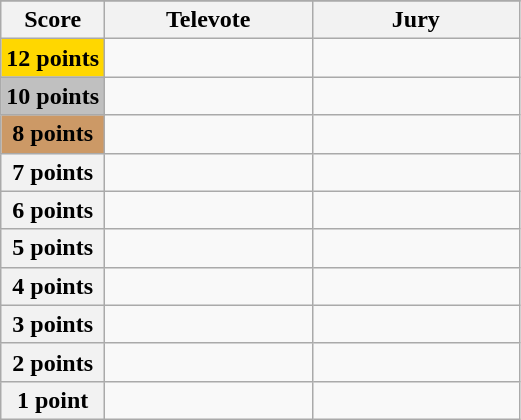<table class="wikitable">
<tr>
</tr>
<tr>
<th scope="col" width="20%">Score</th>
<th scope="col" width="40%">Televote</th>
<th scope="col" width="40%">Jury</th>
</tr>
<tr>
<th scope="row" style="background:gold">12 points</th>
<td></td>
<td></td>
</tr>
<tr>
<th scope="row" style="background:silver">10 points</th>
<td></td>
<td></td>
</tr>
<tr>
<th scope="row" style="background:#CC9966">8 points</th>
<td></td>
<td></td>
</tr>
<tr>
<th scope="row">7 points</th>
<td></td>
<td></td>
</tr>
<tr>
<th scope="row">6 points</th>
<td></td>
<td></td>
</tr>
<tr>
<th scope="row">5 points</th>
<td></td>
<td></td>
</tr>
<tr>
<th scope="row">4 points</th>
<td></td>
<td></td>
</tr>
<tr>
<th scope="row">3 points</th>
<td></td>
<td></td>
</tr>
<tr>
<th scope="row">2 points</th>
<td></td>
<td></td>
</tr>
<tr>
<th scope="row">1 point</th>
<td></td>
<td></td>
</tr>
</table>
